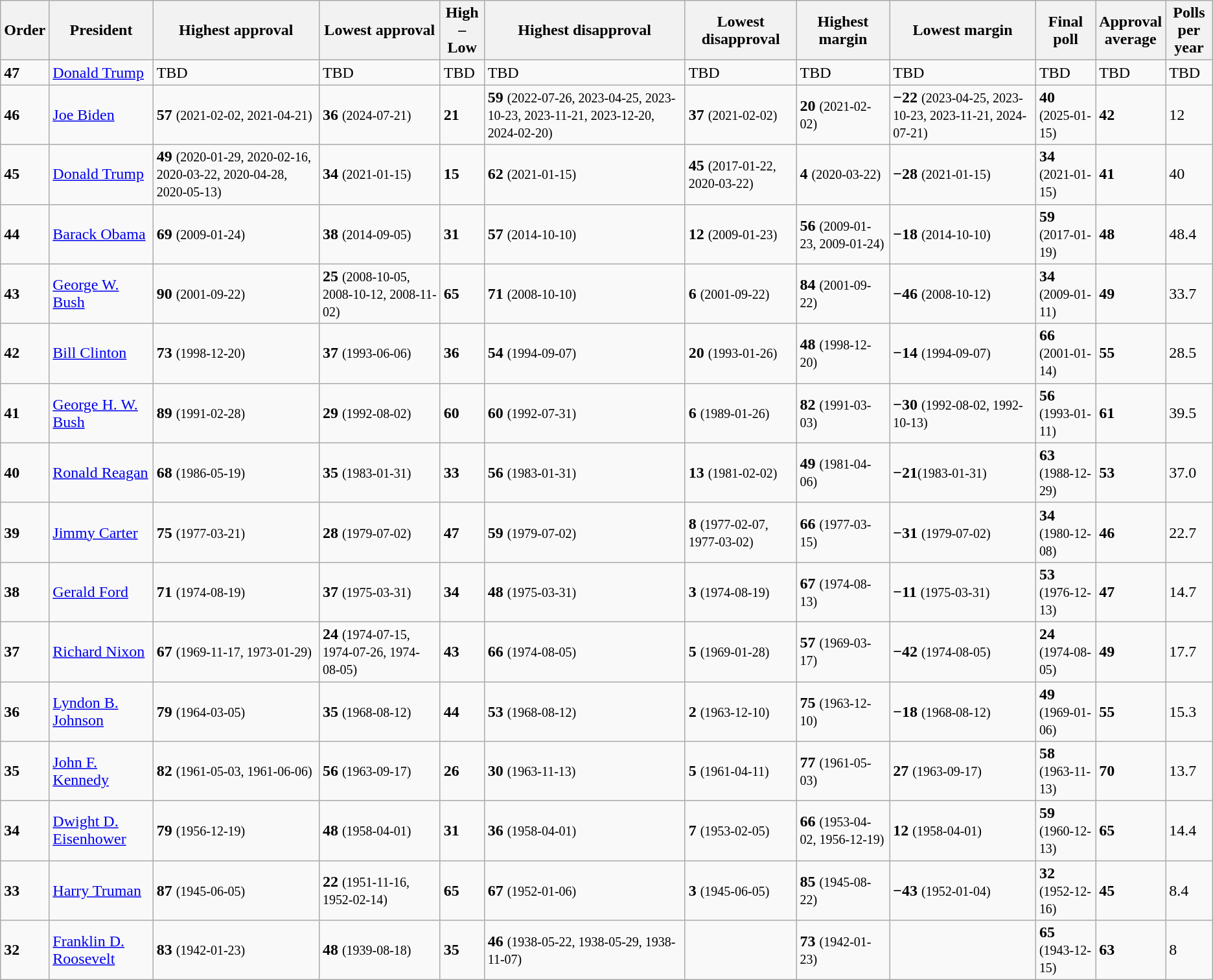<table class="wikitable sortable">
<tr>
<th>Order</th>
<th>President</th>
<th>Highest approval</th>
<th>Lowest approval</th>
<th>High –<br>Low</th>
<th>Highest disapproval</th>
<th>Lowest disapproval</th>
<th>Highest margin</th>
<th data-sort-type="number">Lowest margin</th>
<th>Final poll</th>
<th>Approval<br>average</th>
<th>Polls<br>per year</th>
</tr>
<tr>
<td><strong>47</strong></td>
<td><a href='#'>Donald Trump</a></td>
<td>TBD</td>
<td>TBD</td>
<td>TBD</td>
<td>TBD</td>
<td>TBD</td>
<td>TBD</td>
<td>TBD</td>
<td>TBD</td>
<td>TBD</td>
<td>TBD</td>
</tr>
<tr>
<td><strong>46</strong></td>
<td><a href='#'>Joe Biden</a></td>
<td><strong>57</strong> <small>(2021-02-02, 2021-04-21)</small></td>
<td><strong>36</strong> <small>(2024-07-21)</small></td>
<td><strong>21</strong></td>
<td><strong>59</strong> <small>(2022-07-26, 2023-04-25, 2023-10-23, 2023-11-21, 2023-12-20, 2024-02-20)</small></td>
<td><strong>37</strong> <small>(2021-02-02)</small></td>
<td><strong>20</strong> <small>(2021-02-02)</small></td>
<td><strong>−22</strong> <small>(2023-04-25, 2023-10-23, 2023-11-21, 2024-07-21)</small></td>
<td><strong>40</strong> <small>(2025-01-15)</small></td>
<td><strong>42</strong></td>
<td>12</td>
</tr>
<tr>
<td><strong>45</strong></td>
<td><a href='#'>Donald Trump</a></td>
<td><strong>49</strong> <small>(2020-01-29, 2020-02-16, 2020-03-22, 2020-04-28, 2020-05-13)</small></td>
<td><strong>34</strong> <small>(2021-01-15)</small></td>
<td><strong>15</strong></td>
<td><strong>62</strong> <small>(2021-01-15)</small></td>
<td><strong>45</strong> <small>(2017-01-22, 2020-03-22)</small></td>
<td><strong>4</strong> <small>(2020-03-22)</small></td>
<td><strong>−28</strong> <small> (2021-01-15)</small></td>
<td><strong>34</strong> <small> (2021-01-15)</small></td>
<td><strong>41</strong></td>
<td>40</td>
</tr>
<tr>
<td><strong>44</strong></td>
<td><a href='#'>Barack Obama</a></td>
<td><strong>69</strong> <small>(2009-01-24)</small></td>
<td><strong>38</strong> <small>(2014-09-05)</small></td>
<td><strong>31</strong></td>
<td><strong>57</strong> <small>(2014-10-10)</small></td>
<td><strong>12</strong> <small>(2009-01-23)</small></td>
<td><strong>56</strong> <small>(2009-01-23, 2009-01-24)</small></td>
<td><strong>−18</strong> <small>(2014-10-10)</small></td>
<td><strong>59</strong> <small>(2017-01-19)</small></td>
<td><strong>48</strong></td>
<td>48.4</td>
</tr>
<tr>
<td><strong>43</strong></td>
<td><a href='#'>George W. Bush</a></td>
<td><strong>90</strong> <small>(2001-09-22)</small></td>
<td><strong>25</strong> <small>(2008-10-05, 2008-10-12, 2008-11-02)</small></td>
<td><strong>65</strong></td>
<td><strong>71</strong> <small>(2008-10-10)</small></td>
<td><strong>6</strong> <small>(2001-09-22)</small></td>
<td><strong>84</strong> <small>(2001-09-22)</small></td>
<td><strong>−46</strong> <small>(2008-10-12)</small></td>
<td><strong>34</strong> <small>(2009-01-11)</small></td>
<td><strong>49</strong></td>
<td>33.7</td>
</tr>
<tr>
<td><strong>42</strong></td>
<td><a href='#'>Bill Clinton</a></td>
<td><strong>73</strong> <small>(1998-12-20)</small></td>
<td><strong>37</strong> <small>(1993-06-06)</small></td>
<td><strong>36</strong></td>
<td><strong>54</strong> <small>(1994-09-07)</small></td>
<td><strong>20</strong> <small>(1993-01-26)</small></td>
<td><strong>48</strong> <small>(1998-12-20)</small></td>
<td><strong>−14</strong> <small>(1994-09-07)</small></td>
<td><strong>66</strong> <small>(2001-01-14)</small></td>
<td><strong>55</strong></td>
<td>28.5</td>
</tr>
<tr>
<td><strong>41</strong></td>
<td><a href='#'>George H. W. Bush</a></td>
<td><strong>89</strong> <small>(1991-02-28)</small></td>
<td><strong>29</strong> <small>(1992-08-02)</small></td>
<td><strong>60</strong></td>
<td><strong>60</strong> <small>(1992-07-31)</small></td>
<td><strong>6</strong> <small>(1989-01-26)</small></td>
<td><strong>82</strong> <small>(1991-03-03)</small></td>
<td><strong>−30</strong> <small>(1992-08-02, 1992-10-13)</small></td>
<td><strong>56</strong> <small>(1993-01-11)</small></td>
<td><strong>61</strong></td>
<td>39.5</td>
</tr>
<tr>
<td><strong>40</strong></td>
<td><a href='#'>Ronald Reagan</a></td>
<td><strong>68</strong> <small>(1986-05-19)</small></td>
<td><strong>35</strong> <small>(1983-01-31)</small></td>
<td><strong>33</strong></td>
<td><strong>56</strong> <small>(1983-01-31)</small></td>
<td><strong>13</strong> <small>(1981-02-02)</small></td>
<td><strong>49</strong> <small>(1981-04-06)</small></td>
<td><strong>−21</strong><small>(1983-01-31)</small></td>
<td><strong>63</strong> <small>(1988-12-29)</small></td>
<td><strong>53</strong></td>
<td>37.0</td>
</tr>
<tr>
<td><strong>39</strong></td>
<td><a href='#'>Jimmy Carter</a></td>
<td><strong>75</strong> <small>(1977-03-21)</small></td>
<td><strong>28</strong> <small>(1979-07-02)</small></td>
<td><strong>47</strong></td>
<td><strong>59</strong> <small>(1979-07-02)</small></td>
<td><strong>8</strong> <small>(1977-02-07, 1977-03-02)</small></td>
<td><strong>66</strong> <small>(1977-03-15)</small></td>
<td><strong>−31</strong> <small>(1979-07-02)</small></td>
<td><strong>34</strong> <small>(1980-12-08)</small></td>
<td><strong>46</strong></td>
<td>22.7</td>
</tr>
<tr>
<td><strong>38</strong></td>
<td><a href='#'>Gerald Ford</a></td>
<td><strong>71</strong> <small>(1974-08-19)</small></td>
<td><strong>37</strong> <small>(1975-03-31)</small></td>
<td><strong>34</strong></td>
<td><strong>48</strong> <small>(1975-03-31)</small></td>
<td><strong>3</strong> <small>(1974-08-19)</small></td>
<td><strong>67</strong> <small>(1974-08-13)</small></td>
<td><strong>−11</strong> <small>(1975-03-31)</small></td>
<td><strong>53</strong> <small>(1976-12-13)</small></td>
<td><strong>47</strong></td>
<td>14.7</td>
</tr>
<tr>
<td><strong>37</strong></td>
<td><a href='#'>Richard Nixon</a></td>
<td><strong>67</strong> <small>(1969-11-17, 1973-01-29)</small></td>
<td><strong>24</strong> <small>(1974-07-15, 1974-07-26, 1974-08-05)</small></td>
<td><strong>43</strong></td>
<td><strong>66</strong> <small>(1974-08-05)</small></td>
<td><strong>5</strong> <small>(1969-01-28)</small></td>
<td><strong>57</strong> <small>(1969-03-17)</small></td>
<td><strong>−42</strong> <small>(1974-08-05)</small></td>
<td><strong>24</strong> <small>(1974-08-05)</small></td>
<td><strong>49</strong></td>
<td>17.7</td>
</tr>
<tr>
<td><strong>36</strong></td>
<td><a href='#'>Lyndon B. Johnson</a></td>
<td><strong>79</strong> <small>(1964-03-05)</small></td>
<td><strong>35</strong> <small>(1968-08-12)</small></td>
<td><strong>44</strong></td>
<td><strong>53</strong> <small>(1968-08-12)</small></td>
<td><strong>2</strong> <small>(1963-12-10)</small></td>
<td><strong>75</strong> <small>(1963-12-10)</small></td>
<td><strong>−18</strong> <small>(1968-08-12)</small></td>
<td><strong>49</strong> <small>(1969-01-06)</small></td>
<td><strong>55</strong></td>
<td>15.3</td>
</tr>
<tr>
<td><strong>35</strong></td>
<td><a href='#'>John F. Kennedy</a></td>
<td><strong>82</strong> <small>(1961-05-03, 1961-06-06)</small></td>
<td><strong>56</strong> <small>(1963-09-17)</small></td>
<td><strong>26</strong></td>
<td><strong>30</strong> <small>(1963-11-13)</small></td>
<td><strong>5</strong> <small>(1961-04-11)</small></td>
<td><strong>77</strong> <small>(1961-05-03)</small></td>
<td><strong>27</strong> <small>(1963-09-17)</small></td>
<td><strong>58</strong> <small>(1963-11-13)</small></td>
<td><strong>70</strong></td>
<td>13.7</td>
</tr>
<tr>
<td><strong>34</strong></td>
<td><a href='#'>Dwight D. Eisenhower</a></td>
<td><strong>79</strong> <small>(1956-12-19)</small></td>
<td><strong>48</strong> <small>(1958-04-01)</small></td>
<td><strong>31</strong></td>
<td><strong>36</strong> <small>(1958-04-01)</small></td>
<td><strong>7</strong> <small>(1953-02-05)</small></td>
<td><strong>66</strong> <small>(1953-04-02, 1956-12-19)</small></td>
<td><strong>12</strong> <small>(1958-04-01)</small></td>
<td><strong>59</strong> <small>(1960-12-13)</small></td>
<td><strong>65</strong></td>
<td>14.4</td>
</tr>
<tr>
<td><strong>33</strong></td>
<td><a href='#'>Harry Truman</a></td>
<td><strong>87</strong> <small>(1945-06-05)</small></td>
<td><strong>22</strong> <small>(1951-11-16, 1952-02-14)</small></td>
<td><strong>65</strong></td>
<td><strong>67</strong> <small>(1952-01-06)</small></td>
<td><strong>3</strong> <small>(1945-06-05)</small></td>
<td><strong>85</strong> <small>(1945-08-22)</small></td>
<td><strong>−43</strong> <small>(1952-01-04)</small></td>
<td><strong>32</strong> <small>(1952-12-16)</small></td>
<td><strong>45</strong></td>
<td>8.4</td>
</tr>
<tr>
<td><strong>32</strong></td>
<td><a href='#'>Franklin D. Roosevelt</a></td>
<td><strong>83</strong> <small>(1942-01-23)</small></td>
<td><strong>48</strong> <small>(1939-08-18)</small></td>
<td><strong>35</strong></td>
<td><strong>46</strong> <small>(1938-05-22, 1938-05-29, 1938-11-07)</small></td>
<td></td>
<td><strong>73</strong> <small>(1942-01-23)</small></td>
<td data-sort-value="10"></td>
<td><strong>65</strong> <small>(1943-12-15)</small></td>
<td><strong>63</strong></td>
<td>8</td>
</tr>
</table>
